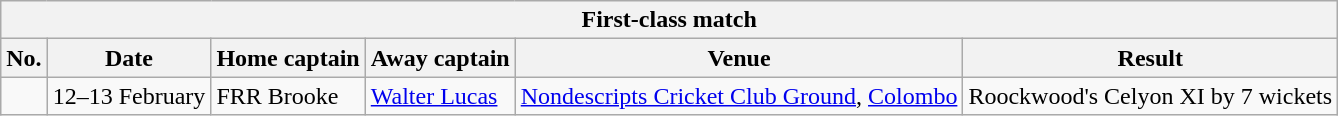<table class="wikitable">
<tr>
<th colspan="9">First-class match</th>
</tr>
<tr>
<th>No.</th>
<th>Date</th>
<th>Home captain</th>
<th>Away captain</th>
<th>Venue</th>
<th>Result</th>
</tr>
<tr>
<td></td>
<td>12–13 February</td>
<td>FRR Brooke</td>
<td><a href='#'>Walter Lucas</a></td>
<td><a href='#'>Nondescripts Cricket Club Ground</a>, <a href='#'>Colombo</a></td>
<td> Roockwood's Celyon XI by 7 wickets</td>
</tr>
</table>
